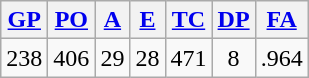<table class="wikitable">
<tr>
<th><a href='#'>GP</a></th>
<th><a href='#'>PO</a></th>
<th><a href='#'>A</a></th>
<th><a href='#'>E</a></th>
<th><a href='#'>TC</a></th>
<th><a href='#'>DP</a></th>
<th><a href='#'>FA</a></th>
</tr>
<tr align=center>
<td>238</td>
<td>406</td>
<td>29</td>
<td>28</td>
<td>471</td>
<td>8</td>
<td>.964</td>
</tr>
</table>
